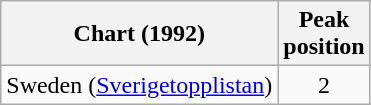<table class="wikitable">
<tr>
<th>Chart (1992)</th>
<th>Peak<br>position</th>
</tr>
<tr>
<td>Sweden (<a href='#'>Sverigetopplistan</a>)</td>
<td align="center">2</td>
</tr>
</table>
